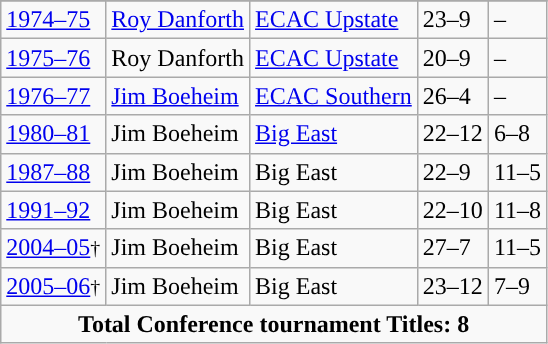<table class="wikitable">
<tr>
</tr>
<tr>
<td><a href='#'>1974–75</a></td>
<td><a href='#'>Roy Danforth</a></td>
<td><a href='#'>ECAC Upstate</a></td>
<td>23–9</td>
<td>–</td>
</tr>
<tr>
<td><a href='#'>1975–76</a></td>
<td>Roy Danforth</td>
<td><a href='#'>ECAC Upstate</a></td>
<td>20–9</td>
<td>–</td>
</tr>
<tr>
<td><a href='#'>1976–77</a></td>
<td><a href='#'>Jim Boeheim</a></td>
<td><a href='#'>ECAC Southern</a></td>
<td>26–4</td>
<td>–</td>
</tr>
<tr>
<td><a href='#'>1980–81</a></td>
<td>Jim Boeheim</td>
<td><a href='#'>Big East</a></td>
<td>22–12</td>
<td>6–8</td>
</tr>
<tr>
<td><a href='#'>1987–88</a></td>
<td>Jim Boeheim</td>
<td>Big East</td>
<td>22–9</td>
<td>11–5</td>
</tr>
<tr>
<td><a href='#'>1991–92</a></td>
<td>Jim Boeheim</td>
<td>Big East</td>
<td>22–10</td>
<td>11–8</td>
</tr>
<tr>
<td><a href='#'>2004–05</a><small>†</small></td>
<td>Jim Boeheim</td>
<td>Big East</td>
<td>27–7</td>
<td>11–5</td>
</tr>
<tr>
<td><a href='#'>2005–06</a><small>†</small></td>
<td>Jim Boeheim</td>
<td>Big East</td>
<td>23–12</td>
<td>7–9</td>
</tr>
<tr style="text-align:center; ">
<td colspan="5"><strong>Total Conference tournament Titles: 8</strong></td>
</tr>
</table>
